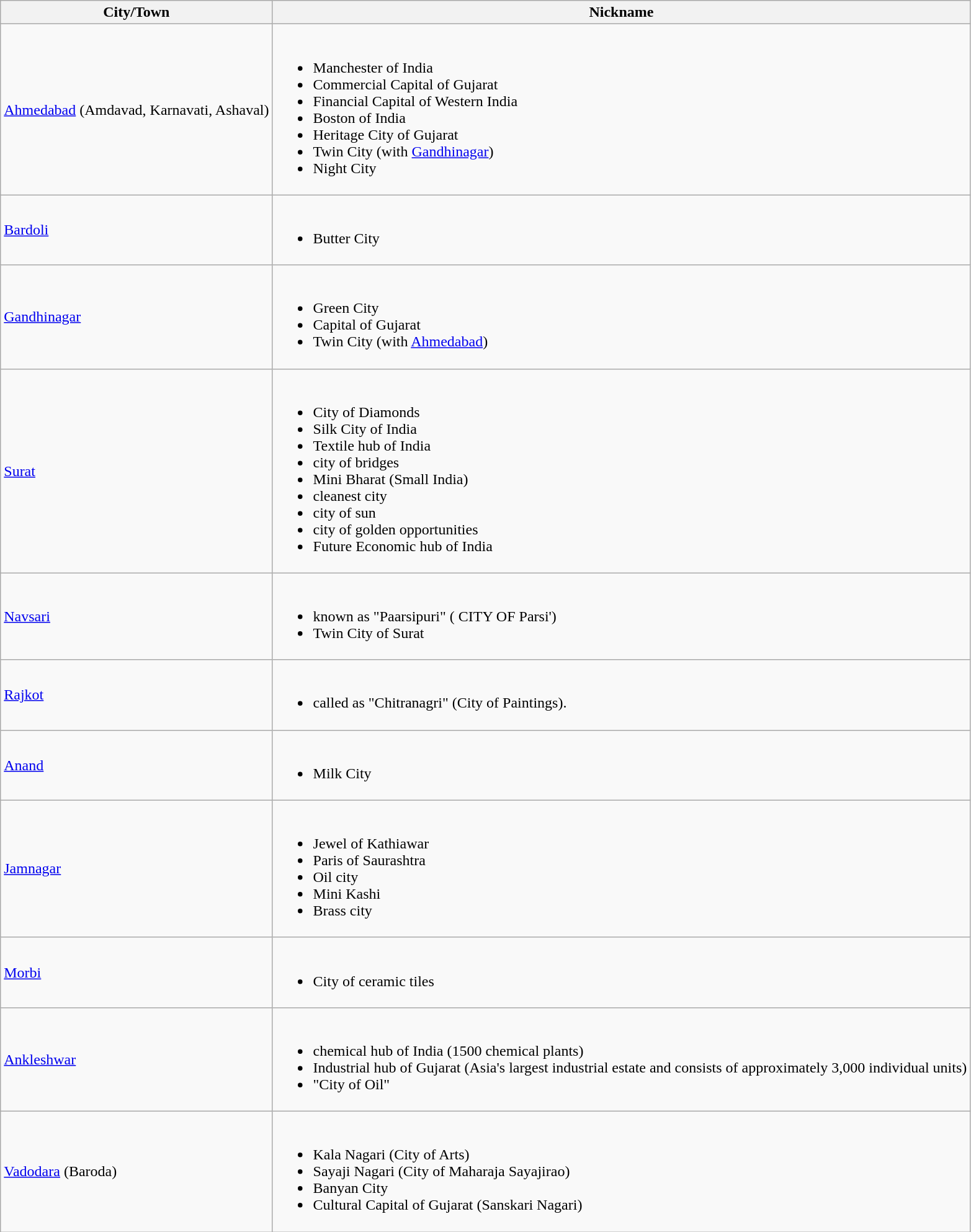<table class="wikitable sortable">
<tr>
<th>City/Town</th>
<th>Nickname</th>
</tr>
<tr>
<td><a href='#'>Ahmedabad</a> (Amdavad, Karnavati, Ashaval)</td>
<td><br><ul><li>Manchester of India</li><li>Commercial Capital of Gujarat</li><li>Financial Capital of Western India</li><li>Boston of India</li><li>Heritage City of Gujarat</li><li>Twin City (with <a href='#'>Gandhinagar</a>)</li><li>Night City</li></ul></td>
</tr>
<tr>
<td><a href='#'>Bardoli</a></td>
<td><br><ul><li>Butter City</li></ul></td>
</tr>
<tr>
<td><a href='#'>Gandhinagar</a></td>
<td><br><ul><li>Green City</li><li>Capital of Gujarat</li><li>Twin City (with <a href='#'>Ahmedabad</a>)</li></ul></td>
</tr>
<tr>
<td><a href='#'>Surat</a></td>
<td><br><ul><li>City of Diamonds</li><li>Silk City of India</li><li>Textile hub of India</li><li>city of bridges</li><li>Mini Bharat (Small India)</li><li>cleanest city</li><li>city of sun</li><li>city of golden opportunities</li><li>Future Economic hub of India</li></ul></td>
</tr>
<tr>
<td><a href='#'>Navsari</a></td>
<td><br><ul><li>known as "Paarsipuri" ( CITY OF Parsi')</li><li>Twin City of Surat</li></ul></td>
</tr>
<tr>
<td><a href='#'>Rajkot</a></td>
<td><br><ul><li>called as "Chitranagri" (City of Paintings).</li></ul></td>
</tr>
<tr>
<td><a href='#'>Anand</a></td>
<td><br><ul><li>Milk City</li></ul></td>
</tr>
<tr>
<td><a href='#'>Jamnagar</a></td>
<td><br><ul><li>Jewel of Kathiawar</li><li>Paris of Saurashtra</li><li>Oil city</li><li>Mini Kashi</li><li>Brass city</li></ul></td>
</tr>
<tr>
<td><a href='#'>Morbi</a></td>
<td><br><ul><li>City of ceramic tiles</li></ul></td>
</tr>
<tr>
<td><a href='#'>Ankleshwar</a></td>
<td><br><ul><li>chemical hub of India (1500 chemical plants)</li><li>Industrial hub of Gujarat (Asia's largest industrial estate and consists of approximately 3,000 individual units)</li><li>"City of Oil"</li></ul></td>
</tr>
<tr>
<td><a href='#'>Vadodara</a> (Baroda)</td>
<td><br><ul><li>Kala Nagari (City of Arts)</li><li>Sayaji Nagari (City of Maharaja Sayajirao)</li><li>Banyan City</li><li>Cultural Capital of Gujarat (Sanskari Nagari)</li></ul></td>
</tr>
</table>
